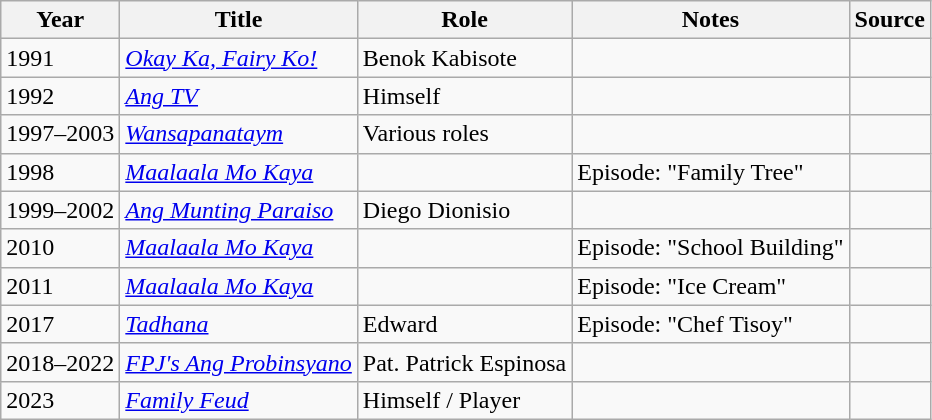<table class="wikitable sortable" >
<tr>
<th>Year</th>
<th>Title</th>
<th>Role</th>
<th class="unsortable">Notes </th>
<th class="unsortable">Source </th>
</tr>
<tr>
<td>1991</td>
<td><em><a href='#'>Okay Ka, Fairy Ko!</a></em></td>
<td>Benok Kabisote</td>
<td></td>
<td></td>
</tr>
<tr>
<td>1992</td>
<td><em><a href='#'>Ang TV</a></em></td>
<td>Himself</td>
<td></td>
<td></td>
</tr>
<tr>
<td>1997–2003</td>
<td><em><a href='#'>Wansapanataym</a></em></td>
<td>Various roles</td>
<td></td>
<td></td>
</tr>
<tr>
<td>1998</td>
<td><em><a href='#'>Maalaala Mo Kaya</a></em></td>
<td></td>
<td>Episode: "Family Tree"</td>
<td></td>
</tr>
<tr>
<td>1999–2002</td>
<td><em><a href='#'>Ang Munting Paraiso</a></em></td>
<td>Diego Dionisio</td>
<td></td>
<td></td>
</tr>
<tr>
<td>2010</td>
<td><em><a href='#'>Maalaala Mo Kaya</a></em></td>
<td></td>
<td>Episode: "School Building"</td>
<td></td>
</tr>
<tr>
<td>2011</td>
<td><em><a href='#'>Maalaala Mo Kaya</a></em></td>
<td></td>
<td>Episode: "Ice Cream"</td>
<td></td>
</tr>
<tr>
<td>2017</td>
<td><em><a href='#'>Tadhana</a></em></td>
<td>Edward</td>
<td>Episode: "Chef Tisoy"</td>
<td></td>
</tr>
<tr>
<td>2018–2022</td>
<td><em><a href='#'>FPJ's Ang Probinsyano</a></em></td>
<td>Pat. Patrick Espinosa</td>
<td></td>
<td></td>
</tr>
<tr>
<td>2023</td>
<td><a href='#'><em>Family Feud</em></a></td>
<td>Himself / Player</td>
<td></td>
<td></td>
</tr>
</table>
